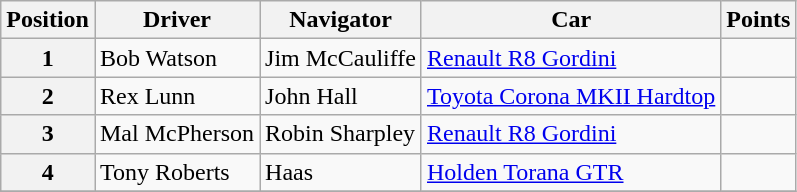<table class="wikitable" border="1">
<tr>
<th>Position</th>
<th>Driver</th>
<th>Navigator</th>
<th>Car</th>
<th>Points</th>
</tr>
<tr>
<th>1</th>
<td>Bob Watson</td>
<td>Jim McCauliffe</td>
<td><a href='#'>Renault R8 Gordini</a></td>
<td align="center"></td>
</tr>
<tr>
<th>2</th>
<td>Rex Lunn</td>
<td>John Hall</td>
<td><a href='#'>Toyota Corona MKII Hardtop</a></td>
<td align="center"></td>
</tr>
<tr>
<th>3</th>
<td>Mal McPherson</td>
<td>Robin Sharpley</td>
<td><a href='#'>Renault R8 Gordini</a></td>
<td align="center"></td>
</tr>
<tr>
<th>4</th>
<td>Tony Roberts</td>
<td>Haas</td>
<td><a href='#'>Holden Torana GTR</a></td>
<td align="center"></td>
</tr>
<tr>
</tr>
</table>
